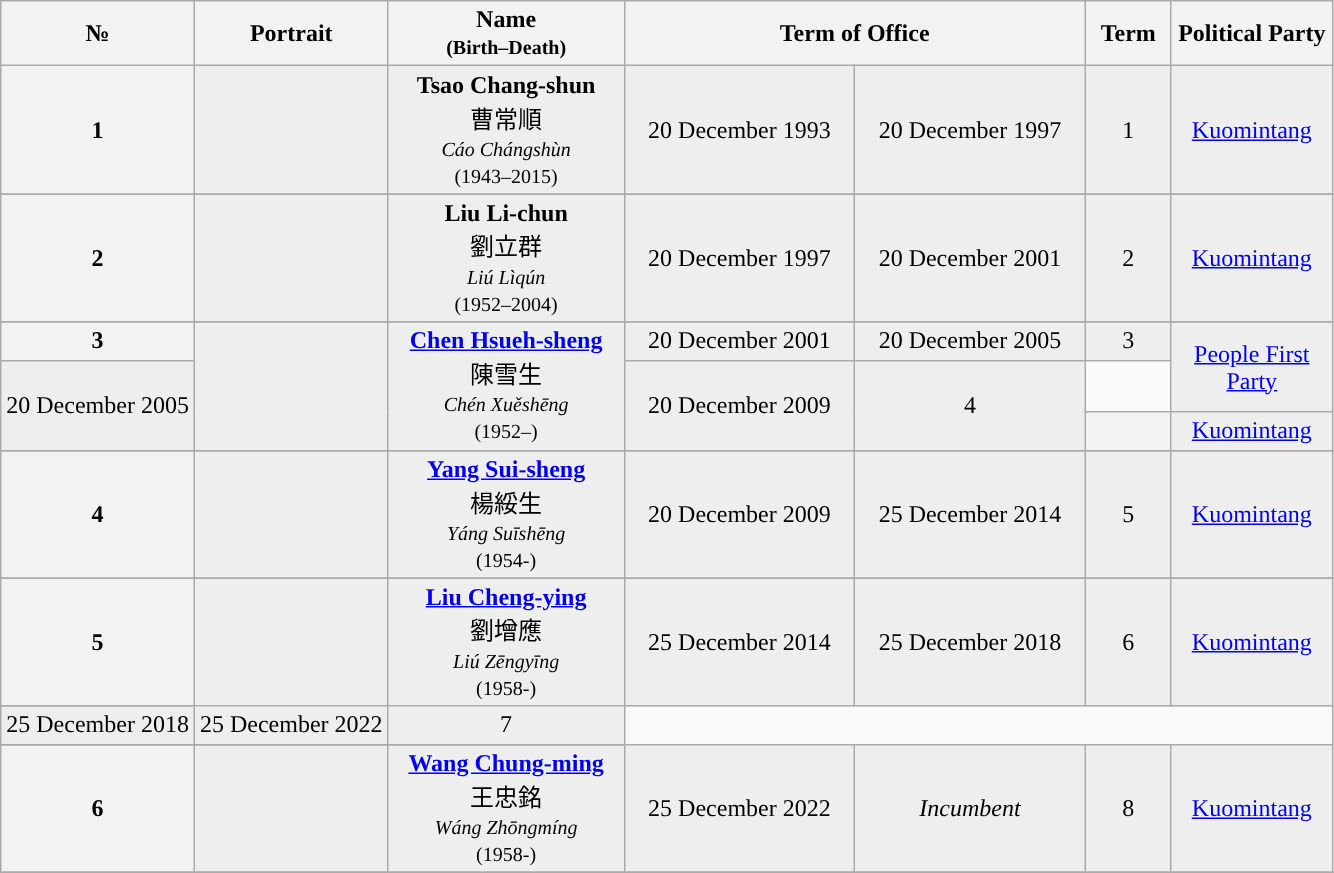<table class="wikitable" style="text-align:center">
<tr ->
<th>№</th>
<th>Portrait</th>
<th width="150">Name<br><small>(Birth–Death)</small></th>
<th colspan=2 width="300">Term of Office</th>
<th width = "50">Term</th>
<th width="100">Political Party</th>
</tr>
<tr - bgcolor=#EEEEEE>
<th style="background:">1</th>
<td></td>
<td align=center><strong>Tsao Chang-shun</strong><br><span>曹常順</span><br><small><em>Cáo Chángshùn</em><br>(1943–2015)</small></td>
<td>20 December 1993</td>
<td>20 December 1997</td>
<td>1</td>
<td><a href='#'>Kuomintang</a></td>
</tr>
<tr ->
</tr>
<tr - bgcolor=#EEEEEE>
<th style="background:">2</th>
<td></td>
<td align=center><strong>Liu Li-chun</strong><br><span>劉立群</span><br><small><em>Liú Lìqún</em><br>(1952–2004)</small></td>
<td>20 December 1997</td>
<td>20 December 2001</td>
<td>2</td>
<td><a href='#'>Kuomintang</a></td>
</tr>
<tr ->
</tr>
<tr - bgcolor=#EEEEEE>
<th style="background:">3</th>
<td rowspan=3></td>
<td rowspan=3 align=center><strong><a href='#'>Chen Hsueh-sheng</a></strong><br><span>陳雪生</span><br><small><em>Chén Xuěshēng</em><br>(1952–)</small></td>
<td>20 December 2001</td>
<td>20 December 2005</td>
<td>3</td>
<td rowspan=2><a href='#'>People First Party</a></td>
</tr>
<tr - bgcolor=#EEEEEE>
<td rowspan=2>20 December 2005</td>
<td rowspan=2>20 December 2009</td>
<td rowspan=2>4</td>
</tr>
<tr - bgcolor=#EEEEEE>
<th style="background:"></th>
<td><a href='#'>Kuomintang</a></td>
</tr>
<tr ->
</tr>
<tr - bgcolor=#EEEEEE>
<th style="background:">4</th>
<td></td>
<td align=center><strong><a href='#'>Yang Sui-sheng</a></strong><br><span>楊綏生</span><br><small><em>Yáng Suīshēng</em><br>(1954-)</small></td>
<td>20 December 2009</td>
<td>25 December 2014 </td>
<td>5</td>
<td><a href='#'>Kuomintang</a></td>
</tr>
<tr ->
</tr>
<tr - bgcolor=#EEEEEE>
<th style="background:">5</th>
<td rowspan=2></td>
<td align=center rowspan=2><strong><a href='#'>Liu Cheng-ying</a></strong><br><span>劉增應</span><br><small><em>Liú Zēngyīng</em><br>(1958-)</small></td>
<td>25 December 2014</td>
<td>25 December 2018</td>
<td>6</td>
<td rowspan=2><a href='#'>Kuomintang</a></td>
</tr>
<tr ->
</tr>
<tr - bgcolor=#EEEEEE>
<td>25 December 2018</td>
<td>25 December 2022</td>
<td>7</td>
</tr>
<tr ->
</tr>
<tr - bgcolor=#EEEEEE>
<th style="background:">6</th>
<td></td>
<td align=center><strong><a href='#'>Wang Chung-ming</a></strong><br><span>王忠銘</span><br><small><em>Wáng Zhōngmíng</em><br>(1958-)</small></td>
<td>25 December 2022</td>
<td><em>Incumbent</em></td>
<td>8</td>
<td><a href='#'>Kuomintang</a></td>
</tr>
<tr ->
</tr>
</table>
